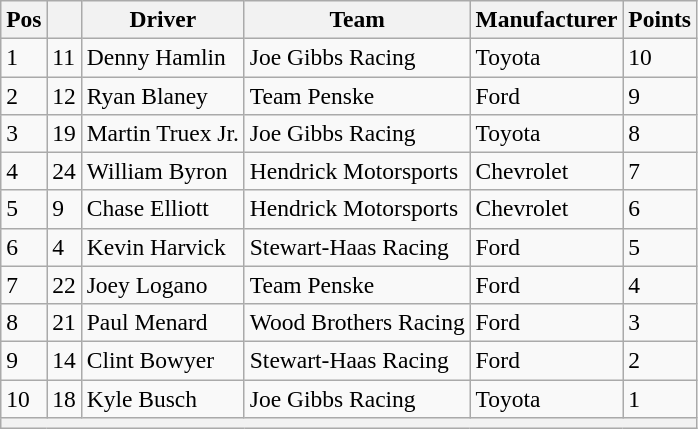<table class="wikitable" style="font-size:98%">
<tr>
<th>Pos</th>
<th></th>
<th>Driver</th>
<th>Team</th>
<th>Manufacturer</th>
<th>Points</th>
</tr>
<tr>
<td>1</td>
<td>11</td>
<td>Denny Hamlin</td>
<td>Joe Gibbs Racing</td>
<td>Toyota</td>
<td>10</td>
</tr>
<tr>
<td>2</td>
<td>12</td>
<td>Ryan Blaney</td>
<td>Team Penske</td>
<td>Ford</td>
<td>9</td>
</tr>
<tr>
<td>3</td>
<td>19</td>
<td>Martin Truex Jr.</td>
<td>Joe Gibbs Racing</td>
<td>Toyota</td>
<td>8</td>
</tr>
<tr>
<td>4</td>
<td>24</td>
<td>William Byron</td>
<td>Hendrick Motorsports</td>
<td>Chevrolet</td>
<td>7</td>
</tr>
<tr>
<td>5</td>
<td>9</td>
<td>Chase Elliott</td>
<td>Hendrick Motorsports</td>
<td>Chevrolet</td>
<td>6</td>
</tr>
<tr>
<td>6</td>
<td>4</td>
<td>Kevin Harvick</td>
<td>Stewart-Haas Racing</td>
<td>Ford</td>
<td>5</td>
</tr>
<tr>
<td>7</td>
<td>22</td>
<td>Joey Logano</td>
<td>Team Penske</td>
<td>Ford</td>
<td>4</td>
</tr>
<tr>
<td>8</td>
<td>21</td>
<td>Paul Menard</td>
<td>Wood Brothers Racing</td>
<td>Ford</td>
<td>3</td>
</tr>
<tr>
<td>9</td>
<td>14</td>
<td>Clint Bowyer</td>
<td>Stewart-Haas Racing</td>
<td>Ford</td>
<td>2</td>
</tr>
<tr>
<td>10</td>
<td>18</td>
<td>Kyle Busch</td>
<td>Joe Gibbs Racing</td>
<td>Toyota</td>
<td>1</td>
</tr>
<tr>
<th colspan="6"></th>
</tr>
</table>
